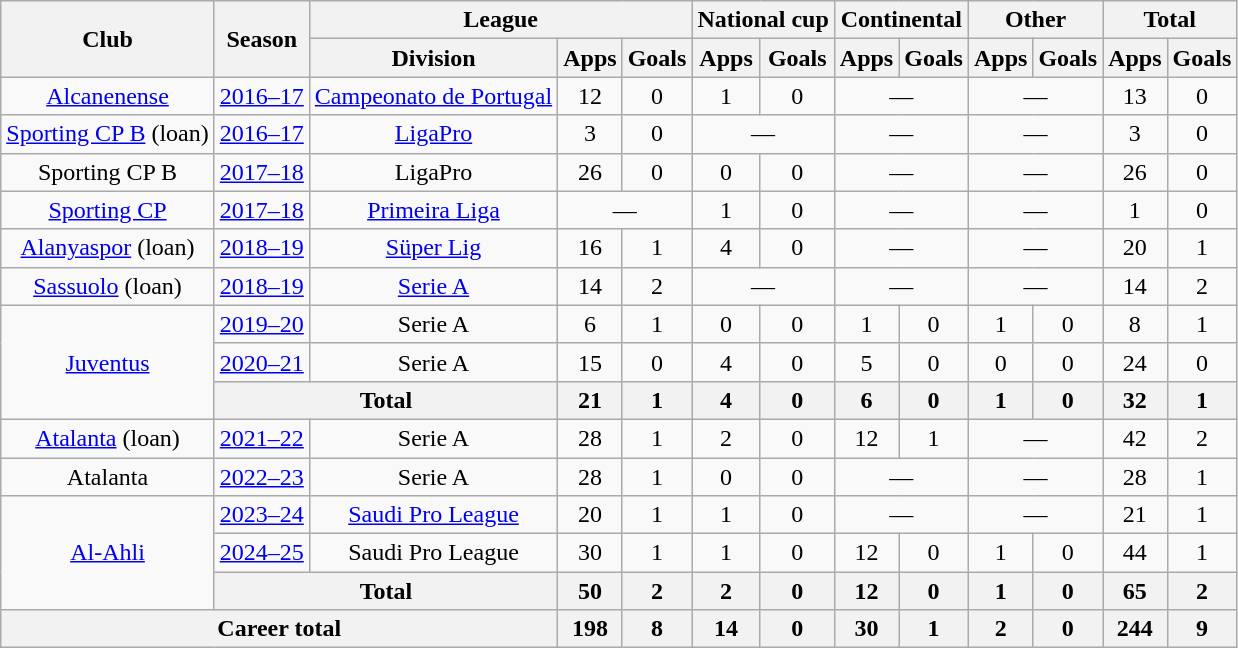<table class="wikitable" style="text-align:center">
<tr>
<th rowspan="2">Club</th>
<th rowspan="2">Season</th>
<th colspan="3">League</th>
<th colspan="2">National cup</th>
<th colspan="2">Continental</th>
<th colspan="2">Other</th>
<th colspan="2">Total</th>
</tr>
<tr>
<th>Division</th>
<th>Apps</th>
<th>Goals</th>
<th>Apps</th>
<th>Goals</th>
<th>Apps</th>
<th>Goals</th>
<th>Apps</th>
<th>Goals</th>
<th>Apps</th>
<th>Goals</th>
</tr>
<tr>
<td><a href='#'>Alcanenense</a></td>
<td><a href='#'>2016–17</a></td>
<td><a href='#'>Campeonato de Portugal</a></td>
<td>12</td>
<td>0</td>
<td>1</td>
<td>0</td>
<td colspan="2">—</td>
<td colspan="2">—</td>
<td>13</td>
<td>0</td>
</tr>
<tr>
<td><a href='#'>Sporting CP B</a> (loan)</td>
<td><a href='#'>2016–17</a></td>
<td><a href='#'>LigaPro</a></td>
<td>3</td>
<td>0</td>
<td colspan="2">—</td>
<td colspan="2">—</td>
<td colspan="2">—</td>
<td>3</td>
<td>0</td>
</tr>
<tr>
<td>Sporting CP B</td>
<td><a href='#'>2017–18</a></td>
<td>LigaPro</td>
<td>26</td>
<td>0</td>
<td>0</td>
<td>0</td>
<td colspan="2">—</td>
<td colspan="2">—</td>
<td>26</td>
<td>0</td>
</tr>
<tr>
<td><a href='#'>Sporting CP</a></td>
<td><a href='#'>2017–18</a></td>
<td><a href='#'>Primeira Liga</a></td>
<td colspan="2">—</td>
<td>1</td>
<td>0</td>
<td colspan="2">—</td>
<td colspan="2">—</td>
<td>1</td>
<td>0</td>
</tr>
<tr>
<td><a href='#'>Alanyaspor</a> (loan)</td>
<td><a href='#'>2018–19</a></td>
<td><a href='#'>Süper Lig</a></td>
<td>16</td>
<td>1</td>
<td>4</td>
<td>0</td>
<td colspan="2">—</td>
<td colspan="2">—</td>
<td>20</td>
<td>1</td>
</tr>
<tr>
<td><a href='#'>Sassuolo</a> (loan)</td>
<td><a href='#'>2018–19</a></td>
<td><a href='#'>Serie A</a></td>
<td>14</td>
<td>2</td>
<td colspan="2">—</td>
<td colspan="2">—</td>
<td colspan="2">—</td>
<td>14</td>
<td>2</td>
</tr>
<tr>
<td rowspan="3"><a href='#'>Juventus</a></td>
<td><a href='#'>2019–20</a></td>
<td>Serie A</td>
<td>6</td>
<td>1</td>
<td>0</td>
<td>0</td>
<td>1</td>
<td>0</td>
<td>1</td>
<td>0</td>
<td>8</td>
<td>1</td>
</tr>
<tr>
<td><a href='#'>2020–21</a></td>
<td>Serie A</td>
<td>15</td>
<td>0</td>
<td>4</td>
<td>0</td>
<td>5</td>
<td>0</td>
<td>0</td>
<td>0</td>
<td>24</td>
<td>0</td>
</tr>
<tr>
<th colspan="2">Total</th>
<th>21</th>
<th>1</th>
<th>4</th>
<th>0</th>
<th>6</th>
<th>0</th>
<th>1</th>
<th>0</th>
<th>32</th>
<th>1</th>
</tr>
<tr>
<td><a href='#'>Atalanta</a> (loan)</td>
<td><a href='#'>2021–22</a></td>
<td>Serie A</td>
<td>28</td>
<td>1</td>
<td>2</td>
<td>0</td>
<td>12</td>
<td>1</td>
<td colspan="2">—</td>
<td>42</td>
<td>2</td>
</tr>
<tr>
<td>Atalanta</td>
<td><a href='#'>2022–23</a></td>
<td>Serie A</td>
<td>28</td>
<td>1</td>
<td>0</td>
<td>0</td>
<td colspan="2">—</td>
<td colspan="2">—</td>
<td>28</td>
<td>1</td>
</tr>
<tr>
<td rowspan="3"><a href='#'>Al-Ahli</a></td>
<td><a href='#'>2023–24</a></td>
<td><a href='#'>Saudi Pro League</a></td>
<td>20</td>
<td>1</td>
<td>1</td>
<td>0</td>
<td colspan="2">—</td>
<td colspan="2">—</td>
<td>21</td>
<td>1</td>
</tr>
<tr>
<td><a href='#'>2024–25</a></td>
<td>Saudi Pro League</td>
<td>30</td>
<td>1</td>
<td>1</td>
<td>0</td>
<td>12</td>
<td>0</td>
<td>1</td>
<td>0</td>
<td>44</td>
<td>1</td>
</tr>
<tr>
<th colspan="2">Total</th>
<th>50</th>
<th>2</th>
<th>2</th>
<th>0</th>
<th>12</th>
<th>0</th>
<th>1</th>
<th>0</th>
<th>65</th>
<th>2</th>
</tr>
<tr>
<th colspan="3">Career total</th>
<th>198</th>
<th>8</th>
<th>14</th>
<th>0</th>
<th>30</th>
<th>1</th>
<th>2</th>
<th>0</th>
<th>244</th>
<th>9</th>
</tr>
</table>
